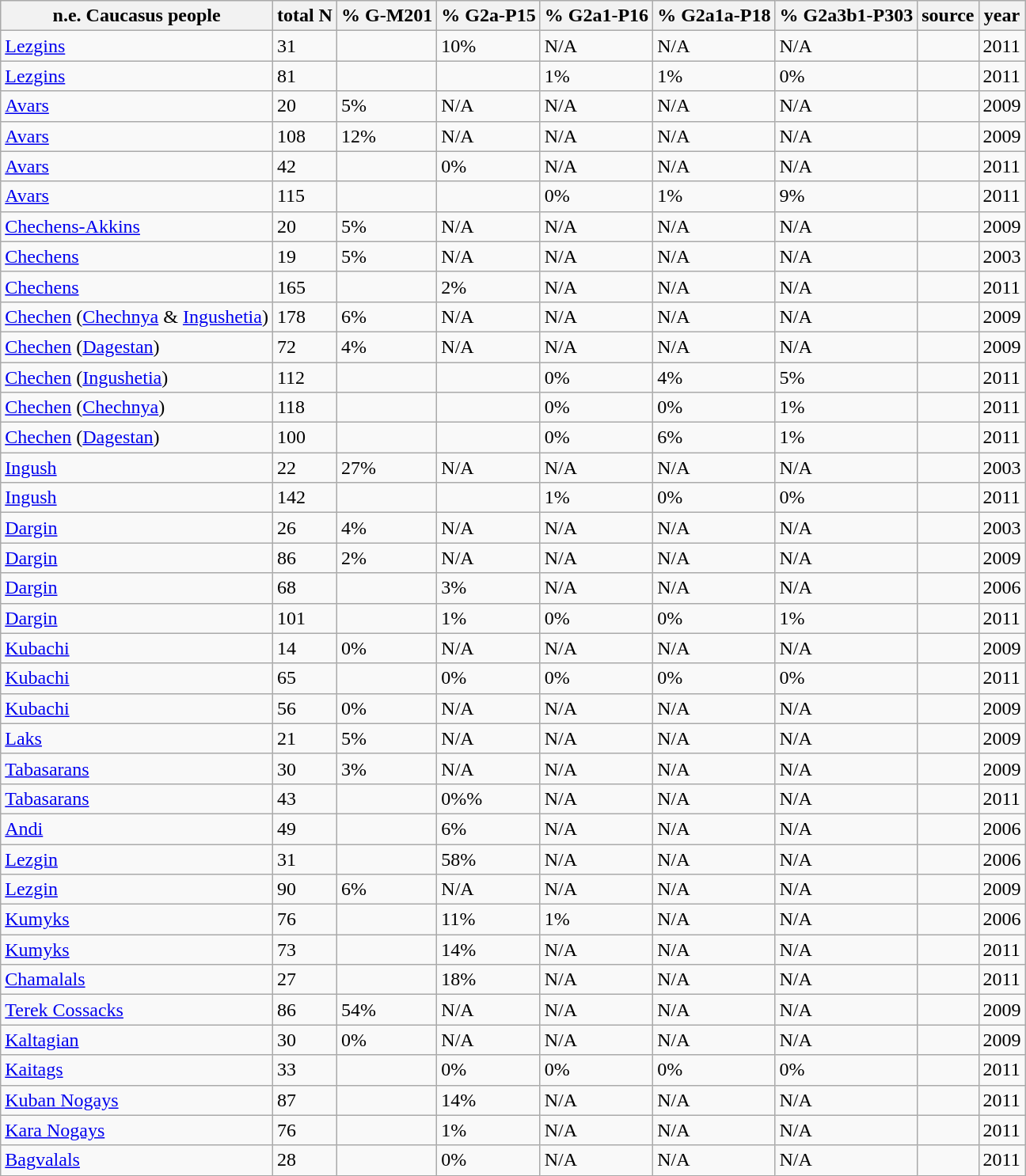<table class="wikitable" border="1">
<tr>
<th>n.e. Caucasus people</th>
<th>total N</th>
<th>% G-M201</th>
<th>% G2a-P15</th>
<th>% G2a1-P16</th>
<th>% G2a1a-P18</th>
<th>% G2a3b1-P303</th>
<th>source</th>
<th>year</th>
</tr>
<tr>
<td><a href='#'>Lezgins</a></td>
<td>31</td>
<td></td>
<td>10%</td>
<td>N/A</td>
<td>N/A</td>
<td>N/A</td>
<td></td>
<td>2011</td>
</tr>
<tr>
<td><a href='#'>Lezgins</a></td>
<td>81</td>
<td></td>
<td></td>
<td>1%</td>
<td>1%</td>
<td>0%</td>
<td></td>
<td>2011</td>
</tr>
<tr>
<td><a href='#'>Avars</a></td>
<td>20</td>
<td>5%</td>
<td>N/A</td>
<td>N/A</td>
<td>N/A</td>
<td>N/A</td>
<td></td>
<td>2009</td>
</tr>
<tr>
<td><a href='#'>Avars</a></td>
<td>108</td>
<td>12%</td>
<td>N/A</td>
<td>N/A</td>
<td>N/A</td>
<td>N/A</td>
<td></td>
<td>2009</td>
</tr>
<tr>
<td><a href='#'>Avars</a></td>
<td>42</td>
<td></td>
<td>0%</td>
<td>N/A</td>
<td>N/A</td>
<td>N/A</td>
<td></td>
<td>2011</td>
</tr>
<tr>
<td><a href='#'>Avars</a></td>
<td>115</td>
<td></td>
<td></td>
<td>0%</td>
<td>1%</td>
<td>9%</td>
<td></td>
<td>2011</td>
</tr>
<tr>
<td><a href='#'>Chechens-Akkins</a></td>
<td>20</td>
<td>5%</td>
<td>N/A</td>
<td>N/A</td>
<td>N/A</td>
<td>N/A</td>
<td></td>
<td>2009</td>
</tr>
<tr>
<td><a href='#'>Chechens</a></td>
<td>19</td>
<td>5%</td>
<td>N/A</td>
<td>N/A</td>
<td>N/A</td>
<td>N/A</td>
<td></td>
<td>2003</td>
</tr>
<tr>
<td><a href='#'>Chechens</a></td>
<td>165</td>
<td></td>
<td>2%</td>
<td>N/A</td>
<td>N/A</td>
<td>N/A</td>
<td></td>
<td>2011</td>
</tr>
<tr>
<td><a href='#'>Chechen</a> (<a href='#'>Chechnya</a> & <a href='#'>Ingushetia</a>)</td>
<td>178</td>
<td>6%</td>
<td>N/A</td>
<td>N/A</td>
<td>N/A</td>
<td>N/A</td>
<td></td>
<td>2009</td>
</tr>
<tr>
<td><a href='#'>Chechen</a> (<a href='#'>Dagestan</a>)</td>
<td>72</td>
<td>4%</td>
<td>N/A</td>
<td>N/A</td>
<td>N/A</td>
<td>N/A</td>
<td></td>
<td>2009</td>
</tr>
<tr>
<td><a href='#'>Chechen</a> (<a href='#'>Ingushetia</a>)</td>
<td>112</td>
<td></td>
<td></td>
<td>0%</td>
<td>4%</td>
<td>5%</td>
<td></td>
<td>2011</td>
</tr>
<tr>
<td><a href='#'>Chechen</a> (<a href='#'>Chechnya</a>)</td>
<td>118</td>
<td></td>
<td></td>
<td>0%</td>
<td>0%</td>
<td>1%</td>
<td></td>
<td>2011</td>
</tr>
<tr>
<td><a href='#'>Chechen</a> (<a href='#'>Dagestan</a>)</td>
<td>100</td>
<td></td>
<td></td>
<td>0%</td>
<td>6%</td>
<td>1%</td>
<td></td>
<td>2011</td>
</tr>
<tr>
<td><a href='#'>Ingush</a></td>
<td>22</td>
<td>27%</td>
<td>N/A</td>
<td>N/A</td>
<td>N/A</td>
<td>N/A</td>
<td></td>
<td>2003</td>
</tr>
<tr>
<td><a href='#'>Ingush</a></td>
<td>142</td>
<td></td>
<td></td>
<td>1%</td>
<td>0%</td>
<td>0%</td>
<td></td>
<td>2011</td>
</tr>
<tr>
<td><a href='#'>Dargin</a></td>
<td>26</td>
<td>4%</td>
<td>N/A</td>
<td>N/A</td>
<td>N/A</td>
<td>N/A</td>
<td></td>
<td>2003</td>
</tr>
<tr>
<td><a href='#'>Dargin</a></td>
<td>86</td>
<td>2%</td>
<td>N/A</td>
<td>N/A</td>
<td>N/A</td>
<td>N/A</td>
<td></td>
<td>2009</td>
</tr>
<tr>
<td><a href='#'>Dargin</a></td>
<td>68</td>
<td></td>
<td>3%</td>
<td>N/A</td>
<td>N/A</td>
<td>N/A</td>
<td></td>
<td>2006</td>
</tr>
<tr>
<td><a href='#'>Dargin</a></td>
<td>101</td>
<td></td>
<td>1%</td>
<td>0%</td>
<td>0%</td>
<td>1%</td>
<td></td>
<td>2011</td>
</tr>
<tr>
<td><a href='#'>Kubachi</a></td>
<td>14</td>
<td>0%</td>
<td>N/A</td>
<td>N/A</td>
<td>N/A</td>
<td>N/A</td>
<td></td>
<td>2009</td>
</tr>
<tr>
<td><a href='#'>Kubachi</a></td>
<td>65</td>
<td></td>
<td>0%</td>
<td>0%</td>
<td>0%</td>
<td>0%</td>
<td></td>
<td>2011</td>
</tr>
<tr>
<td><a href='#'>Kubachi</a></td>
<td>56</td>
<td>0%</td>
<td>N/A</td>
<td>N/A</td>
<td>N/A</td>
<td>N/A</td>
<td></td>
<td>2009</td>
</tr>
<tr>
<td><a href='#'>Laks</a></td>
<td>21</td>
<td>5%</td>
<td>N/A</td>
<td>N/A</td>
<td>N/A</td>
<td>N/A</td>
<td></td>
<td>2009</td>
</tr>
<tr>
<td><a href='#'>Tabasarans</a></td>
<td>30</td>
<td>3%</td>
<td>N/A</td>
<td>N/A</td>
<td>N/A</td>
<td>N/A</td>
<td></td>
<td>2009</td>
</tr>
<tr>
<td><a href='#'>Tabasarans</a></td>
<td>43</td>
<td></td>
<td>0%%</td>
<td>N/A</td>
<td>N/A</td>
<td>N/A</td>
<td></td>
<td>2011</td>
</tr>
<tr>
<td><a href='#'>Andi</a></td>
<td>49</td>
<td></td>
<td>6%</td>
<td>N/A</td>
<td>N/A</td>
<td>N/A</td>
<td></td>
<td>2006</td>
</tr>
<tr>
<td><a href='#'>Lezgin</a></td>
<td>31</td>
<td></td>
<td>58%</td>
<td>N/A</td>
<td>N/A</td>
<td>N/A</td>
<td></td>
<td>2006</td>
</tr>
<tr>
<td><a href='#'>Lezgin</a></td>
<td>90</td>
<td>6%</td>
<td>N/A</td>
<td>N/A</td>
<td>N/A</td>
<td>N/A</td>
<td></td>
<td>2009</td>
</tr>
<tr>
<td><a href='#'>Kumyks</a></td>
<td>76</td>
<td></td>
<td>11%</td>
<td>1%</td>
<td>N/A</td>
<td>N/A</td>
<td></td>
<td>2006</td>
</tr>
<tr>
<td><a href='#'>Kumyks</a></td>
<td>73</td>
<td></td>
<td>14%</td>
<td>N/A</td>
<td>N/A</td>
<td>N/A</td>
<td></td>
<td>2011</td>
</tr>
<tr>
<td><a href='#'>Chamalals</a></td>
<td>27</td>
<td></td>
<td>18%</td>
<td>N/A</td>
<td>N/A</td>
<td>N/A</td>
<td></td>
<td>2011</td>
</tr>
<tr>
<td><a href='#'>Terek Cossacks</a></td>
<td>86</td>
<td>54%</td>
<td>N/A</td>
<td>N/A</td>
<td>N/A</td>
<td>N/A</td>
<td></td>
<td>2009</td>
</tr>
<tr>
<td><a href='#'>Kaltagian</a></td>
<td>30</td>
<td>0%</td>
<td>N/A</td>
<td>N/A</td>
<td>N/A</td>
<td>N/A</td>
<td></td>
<td>2009</td>
</tr>
<tr>
<td><a href='#'>Kaitags</a></td>
<td>33</td>
<td></td>
<td>0%</td>
<td>0%</td>
<td>0%</td>
<td>0%</td>
<td></td>
<td>2011</td>
</tr>
<tr>
<td><a href='#'>Kuban Nogays</a></td>
<td>87</td>
<td></td>
<td>14%</td>
<td>N/A</td>
<td>N/A</td>
<td>N/A</td>
<td></td>
<td>2011</td>
</tr>
<tr>
<td><a href='#'>Kara Nogays</a></td>
<td>76</td>
<td></td>
<td>1%</td>
<td>N/A</td>
<td>N/A</td>
<td>N/A</td>
<td></td>
<td>2011</td>
</tr>
<tr>
<td><a href='#'>Bagvalals</a></td>
<td>28</td>
<td></td>
<td>0%</td>
<td>N/A</td>
<td>N/A</td>
<td>N/A</td>
<td></td>
<td>2011</td>
</tr>
</table>
